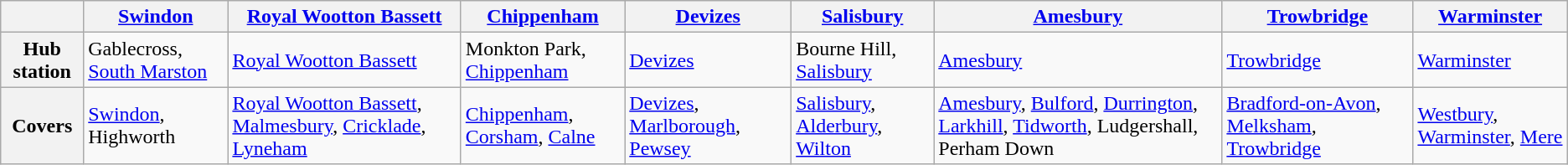<table class="wikitable">
<tr>
<th></th>
<th><a href='#'>Swindon</a></th>
<th><a href='#'>Royal Wootton Bassett</a></th>
<th><a href='#'>Chippenham</a></th>
<th><a href='#'>Devizes</a></th>
<th><a href='#'>Salisbury</a></th>
<th><a href='#'>Amesbury</a></th>
<th><a href='#'>Trowbridge</a></th>
<th><a href='#'>Warminster</a></th>
</tr>
<tr>
<th>Hub station</th>
<td>Gablecross, <a href='#'>South Marston</a></td>
<td><a href='#'>Royal Wootton Bassett</a></td>
<td>Monkton Park, <a href='#'>Chippenham</a></td>
<td><a href='#'>Devizes</a></td>
<td>Bourne Hill, <a href='#'>Salisbury</a></td>
<td><a href='#'>Amesbury</a></td>
<td><a href='#'>Trowbridge</a></td>
<td><a href='#'>Warminster</a></td>
</tr>
<tr>
<th>Covers</th>
<td><a href='#'>Swindon</a>, Highworth</td>
<td><a href='#'>Royal Wootton Bassett</a>, <a href='#'>Malmesbury</a>, <a href='#'>Cricklade</a>, <a href='#'>Lyneham</a></td>
<td><a href='#'>Chippenham</a>, <a href='#'>Corsham</a>, <a href='#'>Calne</a></td>
<td><a href='#'>Devizes</a>, <a href='#'>Marlborough</a>, <a href='#'>Pewsey</a></td>
<td><a href='#'>Salisbury</a>, <a href='#'>Alderbury</a>, <a href='#'>Wilton</a></td>
<td><a href='#'>Amesbury</a>, <a href='#'>Bulford</a>, <a href='#'>Durrington</a>, <a href='#'>Larkhill</a>, <a href='#'>Tidworth</a>, Ludgershall, Perham Down</td>
<td><a href='#'>Bradford-on-Avon</a>, <a href='#'>Melksham</a>, <a href='#'>Trowbridge</a></td>
<td><a href='#'>Westbury</a>, <a href='#'>Warminster</a>, <a href='#'>Mere</a></td>
</tr>
</table>
